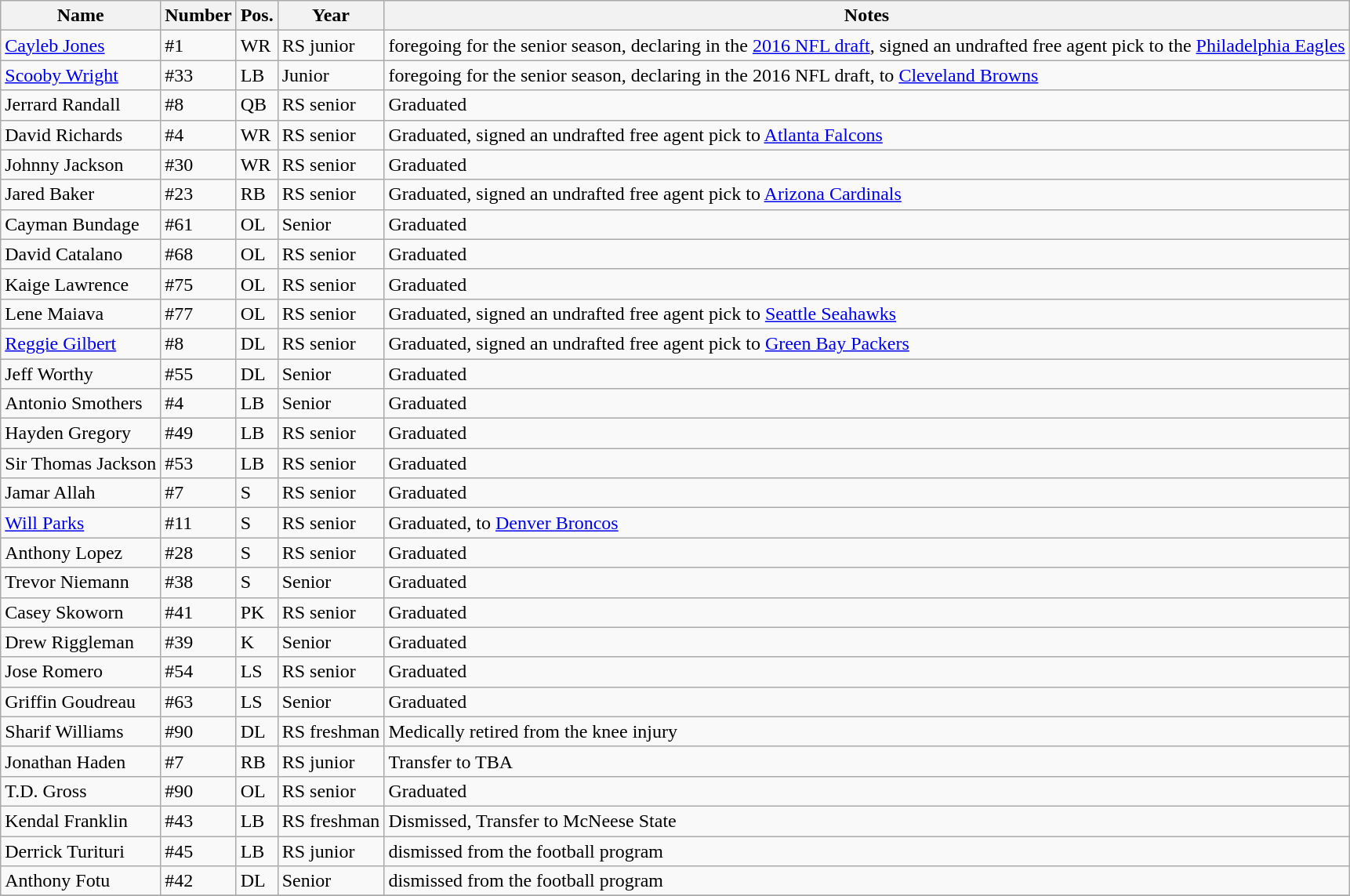<table class="wikitable sortable">
<tr>
<th>Name</th>
<th>Number</th>
<th>Pos.</th>
<th>Year</th>
<th class="unsortable">Notes</th>
</tr>
<tr>
<td><a href='#'>Cayleb Jones</a></td>
<td>#1</td>
<td>WR</td>
<td>RS junior</td>
<td>foregoing for the senior season, declaring in the <a href='#'>2016 NFL draft</a>, signed an undrafted free agent pick to the <a href='#'>Philadelphia Eagles</a></td>
</tr>
<tr>
<td><a href='#'>Scooby Wright</a></td>
<td>#33</td>
<td>LB</td>
<td>Junior</td>
<td>foregoing for the senior season, declaring in the 2016 NFL draft, to <a href='#'>Cleveland Browns</a></td>
</tr>
<tr>
<td>Jerrard Randall</td>
<td>#8</td>
<td>QB</td>
<td>RS senior</td>
<td>Graduated</td>
</tr>
<tr>
<td>David Richards</td>
<td>#4</td>
<td>WR</td>
<td>RS senior</td>
<td>Graduated, signed an undrafted free agent pick to <a href='#'>Atlanta Falcons</a></td>
</tr>
<tr>
<td>Johnny Jackson</td>
<td>#30</td>
<td>WR</td>
<td>RS senior</td>
<td>Graduated</td>
</tr>
<tr>
<td>Jared Baker</td>
<td>#23</td>
<td>RB</td>
<td>RS senior</td>
<td>Graduated, signed an undrafted free agent pick to <a href='#'>Arizona Cardinals</a></td>
</tr>
<tr>
<td>Cayman Bundage</td>
<td>#61</td>
<td>OL</td>
<td>Senior</td>
<td>Graduated</td>
</tr>
<tr>
<td>David Catalano</td>
<td>#68</td>
<td>OL</td>
<td>RS senior</td>
<td>Graduated</td>
</tr>
<tr>
<td>Kaige Lawrence</td>
<td>#75</td>
<td>OL</td>
<td>RS senior</td>
<td>Graduated</td>
</tr>
<tr>
<td>Lene Maiava</td>
<td>#77</td>
<td>OL</td>
<td>RS senior</td>
<td>Graduated, signed an undrafted free agent pick to <a href='#'>Seattle Seahawks</a></td>
</tr>
<tr>
<td><a href='#'>Reggie Gilbert</a></td>
<td>#8</td>
<td>DL</td>
<td>RS senior</td>
<td>Graduated, signed an undrafted free agent pick to <a href='#'>Green Bay Packers</a></td>
</tr>
<tr>
<td>Jeff Worthy</td>
<td>#55</td>
<td>DL</td>
<td>Senior</td>
<td>Graduated</td>
</tr>
<tr>
<td>Antonio Smothers</td>
<td>#4</td>
<td>LB</td>
<td>Senior</td>
<td>Graduated</td>
</tr>
<tr>
<td>Hayden Gregory</td>
<td>#49</td>
<td>LB</td>
<td>RS senior</td>
<td>Graduated</td>
</tr>
<tr>
<td>Sir Thomas Jackson</td>
<td>#53</td>
<td>LB</td>
<td>RS senior</td>
<td>Graduated</td>
</tr>
<tr>
<td>Jamar Allah</td>
<td>#7</td>
<td>S</td>
<td>RS senior</td>
<td>Graduated</td>
</tr>
<tr>
<td><a href='#'>Will Parks</a></td>
<td>#11</td>
<td>S</td>
<td>RS senior</td>
<td>Graduated, to <a href='#'>Denver Broncos</a></td>
</tr>
<tr>
<td>Anthony Lopez</td>
<td>#28</td>
<td>S</td>
<td>RS senior</td>
<td>Graduated</td>
</tr>
<tr>
<td>Trevor Niemann</td>
<td>#38</td>
<td>S</td>
<td>Senior</td>
<td>Graduated</td>
</tr>
<tr>
<td>Casey Skoworn</td>
<td>#41</td>
<td>PK</td>
<td>RS senior</td>
<td>Graduated</td>
</tr>
<tr>
<td>Drew Riggleman</td>
<td>#39</td>
<td>K</td>
<td>Senior</td>
<td>Graduated</td>
</tr>
<tr>
<td>Jose Romero</td>
<td>#54</td>
<td>LS</td>
<td>RS senior</td>
<td>Graduated</td>
</tr>
<tr>
<td>Griffin Goudreau</td>
<td>#63</td>
<td>LS</td>
<td>Senior</td>
<td>Graduated</td>
</tr>
<tr>
<td>Sharif Williams</td>
<td>#90</td>
<td>DL</td>
<td>RS freshman</td>
<td>Medically retired from the knee injury</td>
</tr>
<tr>
<td>Jonathan Haden</td>
<td>#7</td>
<td>RB</td>
<td>RS junior</td>
<td>Transfer to TBA</td>
</tr>
<tr>
<td>T.D. Gross</td>
<td>#90</td>
<td>OL</td>
<td>RS senior</td>
<td>Graduated</td>
</tr>
<tr>
<td>Kendal Franklin</td>
<td>#43</td>
<td>LB</td>
<td>RS freshman</td>
<td>Dismissed, Transfer to McNeese State</td>
</tr>
<tr>
<td>Derrick Turituri</td>
<td>#45</td>
<td>LB</td>
<td>RS junior</td>
<td>dismissed from the football program</td>
</tr>
<tr>
<td>Anthony Fotu</td>
<td>#42</td>
<td>DL</td>
<td>Senior</td>
<td>dismissed from the football program</td>
</tr>
<tr>
</tr>
</table>
